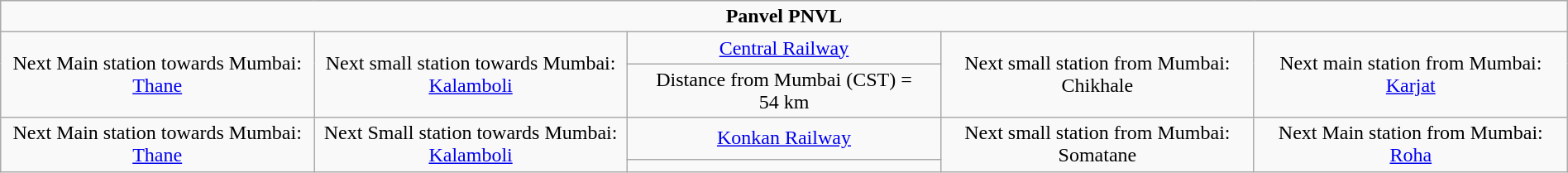<table class="wikitable" style="text-align:center; width:100%;">
<tr>
<td colspan="5"><strong>Panvel PNVL</strong></td>
</tr>
<tr>
<td style="width:20%;" rowspan="2">Next Main station towards Mumbai:<br><a href='#'>Thane</a></td>
<td style="width:20%;" rowspan="2">Next small station towards Mumbai:<br><a href='#'>Kalamboli</a></td>
<td style="width:20%;"><a href='#'>Central Railway</a></td>
<td style="width:20%;" rowspan="2">Next small station from Mumbai:<br>Chikhale</td>
<td style="width:20%;" rowspan="2">Next main station from Mumbai:<br><a href='#'>Karjat</a></td>
</tr>
<tr>
<td>Distance from Mumbai (CST) = 54 km</td>
</tr>
<tr>
<td style="width:20%;" rowspan="2">Next Main station towards Mumbai:<br><a href='#'>Thane</a></td>
<td style="width:20%;" rowspan="2">Next Small station towards Mumbai:<br><a href='#'>Kalamboli</a></td>
<td style="width:20%;"><a href='#'>Konkan Railway</a></td>
<td style="width:20%;" rowspan="2">Next small station from Mumbai:<br>Somatane</td>
<td style="width:20%;" rowspan="2">Next Main station from Mumbai:<br><a href='#'>Roha</a></td>
</tr>
<tr>
<td></td>
</tr>
</table>
